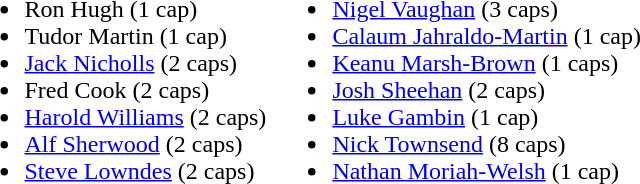<table>
<tr style="vertical-align: top;">
<td><br><ul><li> Ron Hugh (1 cap)</li><li> Tudor Martin (1 cap)</li><li> <a href='#'>Jack Nicholls</a> (2 caps)</li><li> Fred Cook (2 caps)</li><li> <a href='#'>Harold Williams</a> (2 caps)</li><li> <a href='#'>Alf Sherwood</a> (2 caps)</li><li> <a href='#'>Steve Lowndes</a> (2 caps)</li></ul></td>
<td><br><ul><li> <a href='#'>Nigel Vaughan</a> (3 caps)</li><li> <a href='#'>Calaum Jahraldo-Martin</a> (1 cap)</li><li> <a href='#'>Keanu Marsh-Brown</a> (1 caps)</li><li> <a href='#'>Josh Sheehan</a> (2 caps)</li><li> <a href='#'>Luke Gambin</a> (1 cap)</li><li> <a href='#'>Nick Townsend</a> (8 caps)</li><li> <a href='#'>Nathan Moriah-Welsh</a> (1 cap)</li></ul></td>
</tr>
</table>
